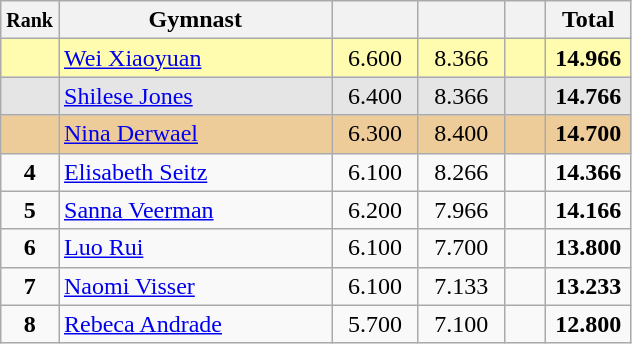<table style="text-align:center;" class="wikitable sortable">
<tr>
<th scope="col" style="width:15px;"><small>Rank</small></th>
<th scope="col" style="width:175px;">Gymnast</th>
<th scope="col" style="width:50px;"><small></small></th>
<th scope="col" style="width:50px;"><small></small></th>
<th scope="col" style="width:20px;"><small></small></th>
<th scope="col" style="width:50px;">Total</th>
</tr>
<tr style="background:#fffcaf;">
<td scope="row" style="text-align:center"><strong></strong></td>
<td style=text-align:left;"> <a href='#'>Wei Xiaoyuan</a></td>
<td>6.600</td>
<td>8.366</td>
<td></td>
<td><strong>14.966</strong></td>
</tr>
<tr style="background:#e5e5e5;">
<td scope="row" style="text-align:center"><strong></strong></td>
<td style=text-align:left;"> <a href='#'>Shilese Jones</a></td>
<td>6.400</td>
<td>8.366</td>
<td></td>
<td><strong>14.766</strong></td>
</tr>
<tr style="background:#ec9;">
<td scope="row" style="text-align:center"><strong></strong></td>
<td style=text-align:left;"> <a href='#'>Nina Derwael</a></td>
<td>6.300</td>
<td>8.400</td>
<td></td>
<td><strong>14.700</strong></td>
</tr>
<tr>
<td scope="row" style="text-align:center"><strong>4</strong></td>
<td style=text-align:left;"> <a href='#'>Elisabeth Seitz</a></td>
<td>6.100</td>
<td>8.266</td>
<td></td>
<td><strong>14.366</strong></td>
</tr>
<tr>
<td scope="row" style="text-align:center"><strong>5</strong></td>
<td style=text-align:left;"> <a href='#'>Sanna Veerman</a></td>
<td>6.200</td>
<td>7.966</td>
<td></td>
<td><strong>14.166</strong></td>
</tr>
<tr>
<td scope="row" style="text-align:center"><strong>6</strong></td>
<td style=text-align:left;"> <a href='#'>Luo Rui</a></td>
<td>6.100</td>
<td>7.700</td>
<td></td>
<td><strong>13.800</strong></td>
</tr>
<tr>
<td scope="row" style="text-align:center"><strong>7</strong></td>
<td style=text-align:left;"> <a href='#'>Naomi Visser</a></td>
<td>6.100</td>
<td>7.133</td>
<td></td>
<td><strong>13.233</strong></td>
</tr>
<tr>
<td scope="row" style="text-align:center"><strong>8</strong></td>
<td style=text-align:left;"> <a href='#'>Rebeca Andrade</a></td>
<td>5.700</td>
<td>7.100</td>
<td></td>
<td><strong>12.800</strong></td>
</tr>
</table>
